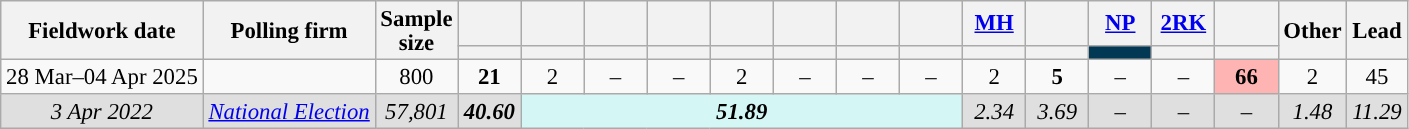<table class="wikitable sortable" style="text-align:center;font-size:95%;line-height:16px;">
<tr>
<th rowspan="2">Fieldwork date</th>
<th rowspan="2">Polling firm</th>
<th rowspan="2">Sample<br>size</th>
<th style="width:35px;"></th>
<th style="width:35px;"></th>
<th style="width:35px;"></th>
<th style="width:35px;"></th>
<th style="width:35px;"></th>
<th style="width:35px;"></th>
<th style="width:35px;"></th>
<th style="width:35px;"></th>
<th style="width:35px;"><a href='#'>MH</a></th>
<th style="width:35px;"></th>
<th style="width:35px;"><a href='#'>NP</a></th>
<th style="width:35px;"><a href='#'>2RK</a></th>
<th style="width:35px;"></th>
<th rowspan="2">Other</th>
<th rowspan="2">Lead</th>
</tr>
<tr>
<th style="background:"></th>
<th style="background:"></th>
<th style="background:"></th>
<th style="background:"></th>
<th style="background:"></th>
<th style="background:"></th>
<th style="background:"></th>
<th style="background:"></th>
<th style="background:"></th>
<th style="background:"></th>
<th style="background:#023854;"></th>
<th style="background:"></th>
<th style="background:"></th>
</tr>
<tr>
<td data-sort-value="2025-03-31">28 Mar–04 Apr 2025</td>
<td></td>
<td>800</td>
<td><strong>21</strong></td>
<td>2</td>
<td>–</td>
<td>–</td>
<td>2</td>
<td>–</td>
<td>–</td>
<td>–</td>
<td>2</td>
<td><strong>5</strong></td>
<td>–</td>
<td>–</td>
<td style="background:#FFB4B4"><strong>66</strong></td>
<td>2</td>
<td style="background:">45</td>
</tr>
<tr style="background:#DFDFDF;">
<td data-sort-value="2022-04-03"><em>3 Apr 2022</em></td>
<td><em><a href='#'>National Election</a></em></td>
<td><em>57,801</em></td>
<td><strong><em>40.60</em></strong></td>
<td colspan="7" style="background:#D4F7F6"><strong><em>51.89</em></strong></td>
<td><em>2.34</em></td>
<td><em>3.69</em></td>
<td>–</td>
<td>–</td>
<td>–</td>
<td><em>1.48</em></td>
<td style="background:"><em>11.29</em></td>
</tr>
</table>
